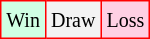<table class="wikitable">
<tr>
<td style="background-color: #d0ffe3; border:1px solid red;"><small>Win</small></td>
<td style="background-color: #f3f3f3; border:1px solid red;"><small>Draw</small></td>
<td style="background-color: #ffd0e3; border:1px solid red;"><small>Loss</small></td>
</tr>
</table>
